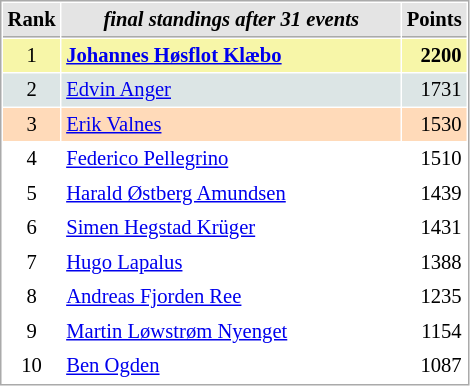<table cellspacing="1" cellpadding="3" style="border:1px solid #AAAAAA;font-size:86%">
<tr style="background-color: #E4E4E4;">
<th style="border-bottom:1px solid #AAAAAA" width=10>Rank</th>
<th style="border-bottom:1px solid #AAAAAA" width=220><em>final standings after 31 events</em></th>
<th style="border-bottom:1px solid #AAAAAA" width=20 align=right>Points</th>
</tr>
<tr style="background:#f7f6a8;">
<td align=center>1</td>
<td> <strong><a href='#'>Johannes Høsflot Klæbo</a></strong>  </td>
<td align=right><strong>2200</strong></td>
</tr>
<tr style="background:#dce5e5;">
<td align=center>2</td>
<td> <a href='#'>Edvin Anger</a></td>
<td align=right>1731</td>
</tr>
<tr style="background:#ffdab9;">
<td align=center>3</td>
<td> <a href='#'>Erik Valnes</a></td>
<td align=right>1530</td>
</tr>
<tr>
<td align=center>4</td>
<td> <a href='#'>Federico Pellegrino</a></td>
<td align=right>1510</td>
</tr>
<tr>
<td align=center>5</td>
<td> <a href='#'>Harald Østberg Amundsen</a></td>
<td align=right>1439</td>
</tr>
<tr>
<td align=center>6</td>
<td> <a href='#'>Simen Hegstad Krüger</a></td>
<td align=right>1431</td>
</tr>
<tr>
<td align=center>7</td>
<td> <a href='#'>Hugo Lapalus</a></td>
<td align=right>1388</td>
</tr>
<tr>
<td align=center>8</td>
<td> <a href='#'>Andreas Fjorden Ree</a></td>
<td align=right>1235</td>
</tr>
<tr>
<td align=center>9</td>
<td> <a href='#'>Martin Løwstrøm Nyenget</a></td>
<td align=right>1154</td>
</tr>
<tr>
<td align=center>10</td>
<td> <a href='#'>Ben Ogden</a></td>
<td align=right>1087</td>
</tr>
</table>
